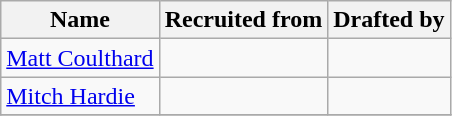<table class="wikitable">
<tr>
<th>Name</th>
<th>Recruited from</th>
<th>Drafted by</th>
</tr>
<tr>
<td><a href='#'>Matt Coulthard</a></td>
<td></td>
<td></td>
</tr>
<tr>
<td><a href='#'>Mitch Hardie</a></td>
<td></td>
<td></td>
</tr>
<tr>
</tr>
</table>
